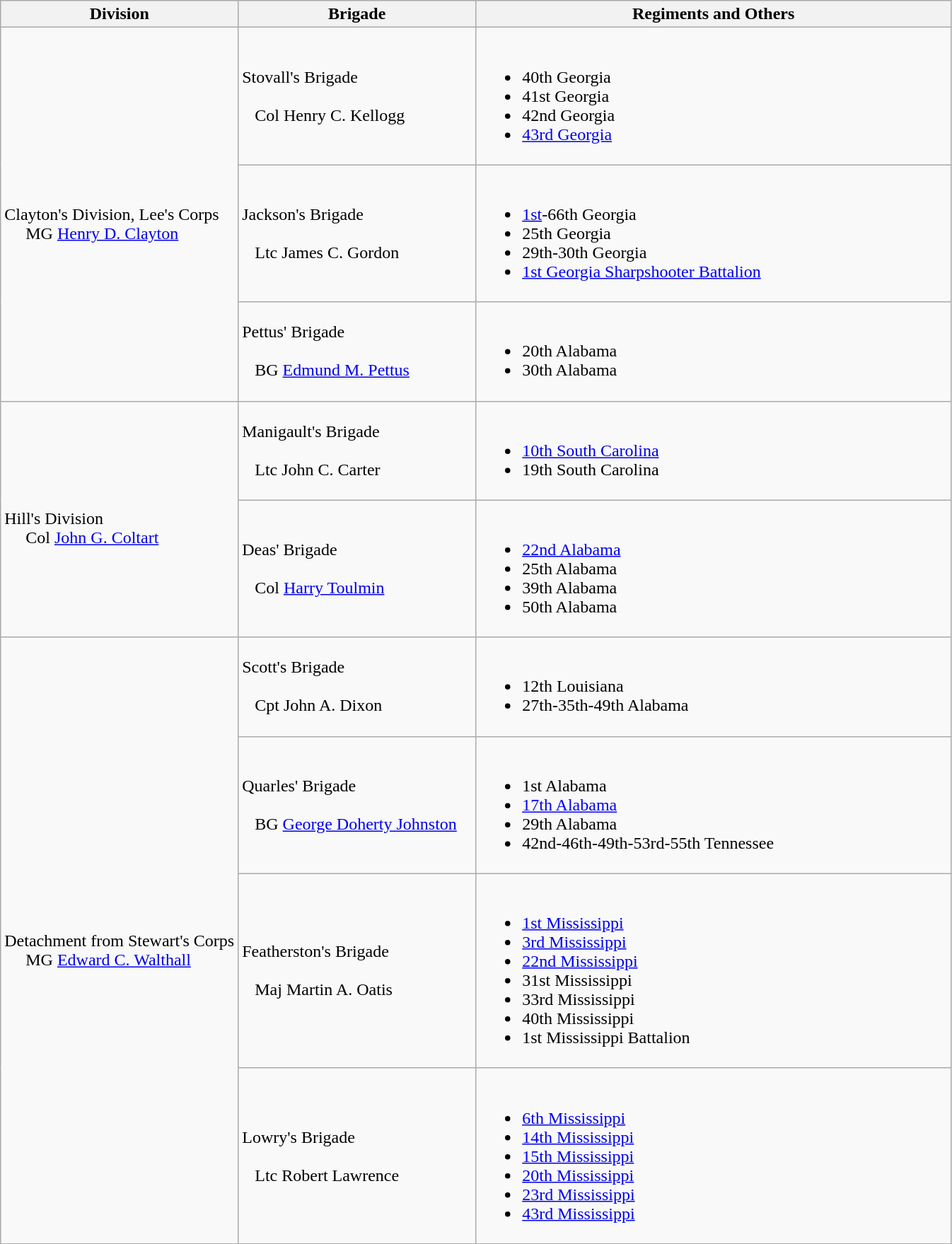<table class="wikitable">
<tr>
<th width=25%>Division</th>
<th width=25%>Brigade</th>
<th>Regiments and Others</th>
</tr>
<tr>
<td rowspan=3><br>Clayton's Division, Lee's Corps
<br>    
MG <a href='#'>Henry D. Clayton</a></td>
<td>Stovall's Brigade<br><br>  
Col Henry C. Kellogg</td>
<td><br><ul><li>40th Georgia</li><li>41st Georgia</li><li>42nd Georgia</li><li><a href='#'>43rd Georgia</a></li></ul></td>
</tr>
<tr>
<td>Jackson's Brigade<br><br>  
Ltc James C. Gordon</td>
<td><br><ul><li><a href='#'>1st</a>-66th Georgia</li><li>25th Georgia</li><li>29th-30th Georgia</li><li><a href='#'>1st Georgia Sharpshooter Battalion</a></li></ul></td>
</tr>
<tr>
<td>Pettus' Brigade<br><br>  
BG <a href='#'>Edmund M. Pettus</a></td>
<td><br><ul><li>20th Alabama</li><li>30th Alabama</li></ul></td>
</tr>
<tr>
<td rowspan= 2><br>Hill's Division
<br>    
Col <a href='#'>John G. Coltart</a></td>
<td>Manigault's Brigade<br><br>  
Ltc John C. Carter</td>
<td><br><ul><li><a href='#'>10th South Carolina</a></li><li>19th South Carolina</li></ul></td>
</tr>
<tr>
<td>Deas' Brigade<br><br>  
Col <a href='#'>Harry Toulmin</a></td>
<td><br><ul><li><a href='#'>22nd Alabama</a></li><li>25th Alabama</li><li>39th Alabama</li><li>50th Alabama</li></ul></td>
</tr>
<tr>
<td rowspan=4><br>Detachment from Stewart's Corps
<br>    
MG <a href='#'>Edward C. Walthall</a></td>
<td>Scott's Brigade<br><br>  
Cpt John A. Dixon</td>
<td><br><ul><li>12th Louisiana</li><li>27th-35th-49th Alabama</li></ul></td>
</tr>
<tr>
<td>Quarles' Brigade<br><br>  
BG <a href='#'>George Doherty Johnston</a></td>
<td><br><ul><li>1st Alabama</li><li><a href='#'>17th Alabama</a></li><li>29th Alabama</li><li>42nd-46th-49th-53rd-55th Tennessee</li></ul></td>
</tr>
<tr>
<td>Featherston's Brigade<br><br>  
Maj Martin A. Oatis</td>
<td><br><ul><li><a href='#'>1st Mississippi</a></li><li><a href='#'>3rd Mississippi</a></li><li><a href='#'>22nd Mississippi</a></li><li>31st Mississippi</li><li>33rd Mississippi</li><li>40th Mississippi</li><li>1st Mississippi Battalion</li></ul></td>
</tr>
<tr>
<td>Lowry's Brigade<br><br>  
Ltc Robert Lawrence</td>
<td><br><ul><li><a href='#'>6th Mississippi</a></li><li><a href='#'>14th Mississippi</a></li><li><a href='#'>15th Mississippi</a></li><li><a href='#'>20th Mississippi</a></li><li><a href='#'>23rd Mississippi</a></li><li><a href='#'>43rd Mississippi</a></li></ul></td>
</tr>
</table>
